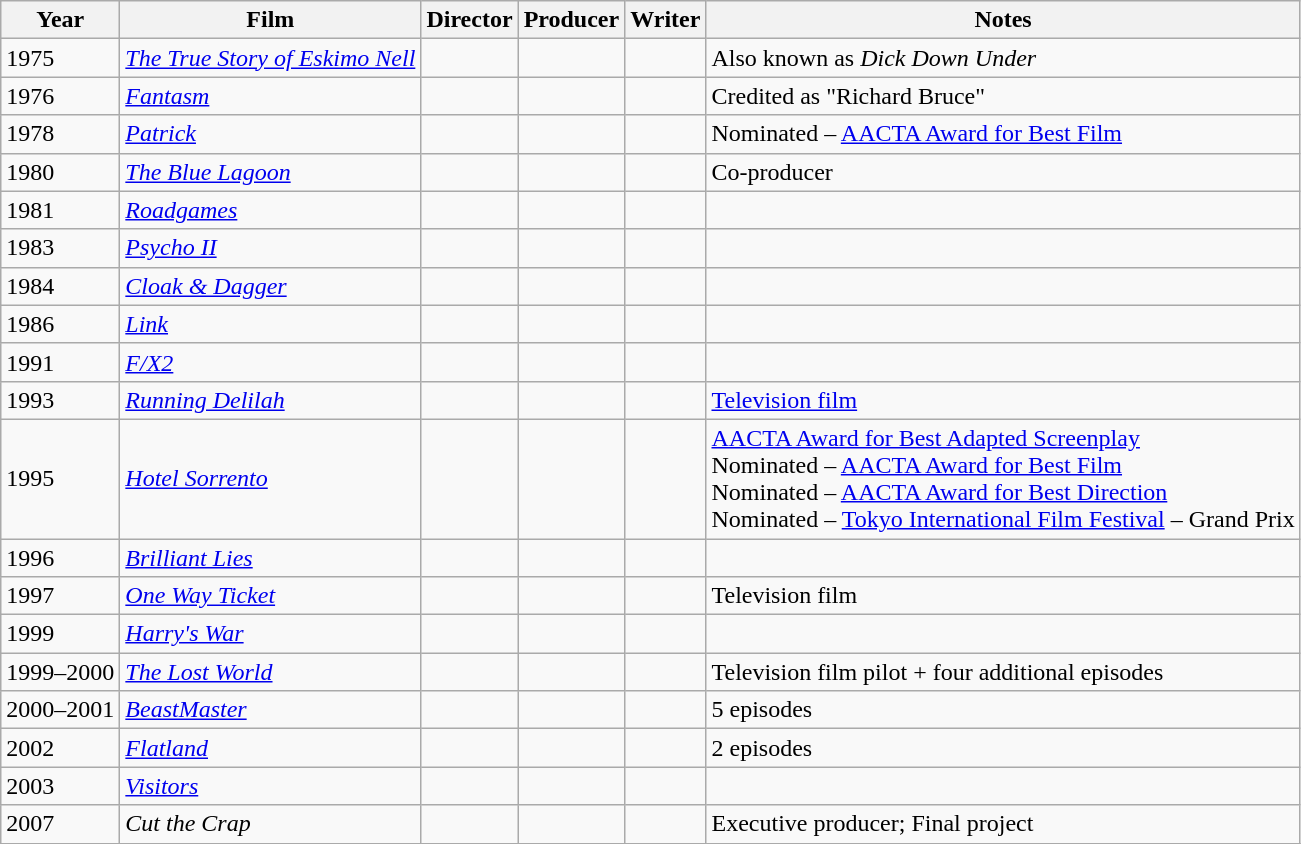<table class="wikitable">
<tr>
<th>Year</th>
<th>Film</th>
<th>Director</th>
<th>Producer</th>
<th>Writer</th>
<th>Notes</th>
</tr>
<tr>
<td>1975</td>
<td><em><a href='#'>The True Story of Eskimo Nell</a></em></td>
<td></td>
<td></td>
<td></td>
<td>Also known as <em>Dick Down Under</em></td>
</tr>
<tr>
<td>1976</td>
<td><em><a href='#'>Fantasm</a></em></td>
<td></td>
<td></td>
<td></td>
<td>Credited as "Richard Bruce"</td>
</tr>
<tr>
<td>1978</td>
<td><em><a href='#'>Patrick</a></em></td>
<td></td>
<td></td>
<td></td>
<td>Nominated – <a href='#'>AACTA Award for Best Film</a></td>
</tr>
<tr>
<td>1980</td>
<td><em><a href='#'>The Blue Lagoon</a></em></td>
<td></td>
<td></td>
<td></td>
<td>Co-producer</td>
</tr>
<tr>
<td>1981</td>
<td><em><a href='#'>Roadgames</a></em></td>
<td></td>
<td></td>
<td></td>
<td></td>
</tr>
<tr>
<td>1983</td>
<td><em><a href='#'>Psycho II</a></em></td>
<td></td>
<td></td>
<td></td>
<td></td>
</tr>
<tr>
<td>1984</td>
<td><em><a href='#'>Cloak & Dagger</a></em></td>
<td></td>
<td></td>
<td></td>
<td></td>
</tr>
<tr>
<td>1986</td>
<td><em><a href='#'>Link</a></em></td>
<td></td>
<td></td>
<td></td>
<td></td>
</tr>
<tr>
<td>1991</td>
<td><em><a href='#'>F/X2</a></em></td>
<td></td>
<td></td>
<td></td>
<td></td>
</tr>
<tr>
<td>1993</td>
<td><em><a href='#'>Running Delilah</a></em></td>
<td></td>
<td></td>
<td></td>
<td><a href='#'>Television film</a></td>
</tr>
<tr>
<td>1995</td>
<td><em><a href='#'>Hotel Sorrento</a></em></td>
<td></td>
<td></td>
<td></td>
<td><a href='#'>AACTA Award for Best Adapted Screenplay</a><br>Nominated – <a href='#'>AACTA Award for Best Film</a><br>Nominated – <a href='#'>AACTA Award for Best Direction</a><br>Nominated – <a href='#'>Tokyo International Film Festival</a> – Grand Prix</td>
</tr>
<tr>
<td>1996</td>
<td><em><a href='#'>Brilliant Lies</a></em></td>
<td></td>
<td></td>
<td></td>
<td></td>
</tr>
<tr>
<td>1997</td>
<td><em><a href='#'>One Way Ticket</a></em></td>
<td></td>
<td></td>
<td></td>
<td>Television film</td>
</tr>
<tr>
<td>1999</td>
<td><em><a href='#'>Harry's War</a></em></td>
<td></td>
<td></td>
<td></td>
<td></td>
</tr>
<tr>
<td>1999–2000</td>
<td><em><a href='#'>The Lost World</a></em></td>
<td></td>
<td></td>
<td></td>
<td>Television film pilot + four additional episodes</td>
</tr>
<tr>
<td>2000–2001</td>
<td><em><a href='#'>BeastMaster</a></em></td>
<td></td>
<td></td>
<td></td>
<td>5 episodes</td>
</tr>
<tr>
<td>2002</td>
<td><em><a href='#'>Flatland</a></em></td>
<td></td>
<td></td>
<td></td>
<td>2 episodes</td>
</tr>
<tr>
<td>2003</td>
<td><em><a href='#'>Visitors</a></em></td>
<td></td>
<td></td>
<td></td>
<td></td>
</tr>
<tr>
<td>2007</td>
<td><em>Cut the Crap</em></td>
<td></td>
<td></td>
<td></td>
<td>Executive producer; Final project</td>
</tr>
<tr>
</tr>
</table>
